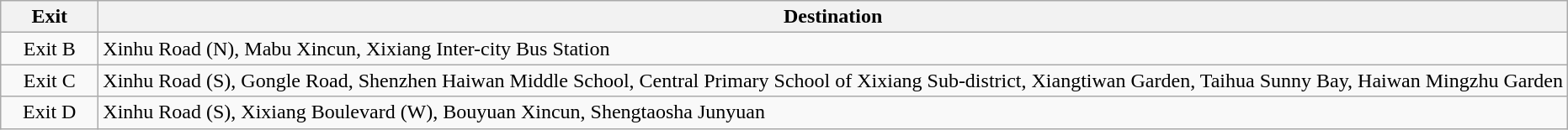<table class="wikitable">
<tr>
<th style="width:70px">Exit</th>
<th>Destination</th>
</tr>
<tr>
<td align="center">Exit B</td>
<td>Xinhu Road (N), Mabu Xincun, Xixiang Inter-city Bus Station</td>
</tr>
<tr>
<td align="center">Exit C</td>
<td>Xinhu Road (S), Gongle Road, Shenzhen Haiwan Middle School, Central Primary School of Xixiang Sub-district, Xiangtiwan Garden, Taihua Sunny Bay, Haiwan Mingzhu Garden</td>
</tr>
<tr>
<td align="center">Exit D</td>
<td>Xinhu Road (S), Xixiang Boulevard (W), Bouyuan Xincun, Shengtaosha Junyuan</td>
</tr>
</table>
